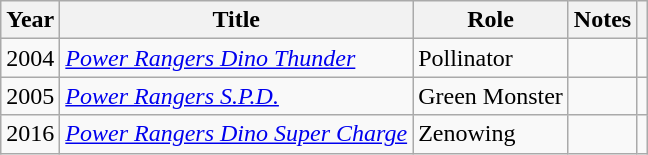<table class="wikitable plainrowheaders sortable">
<tr>
<th scope="col">Year</th>
<th scope="col">Title</th>
<th scope="col">Role</th>
<th scope="col" class="unsortable">Notes</th>
<th scope="col" class="unsortable"></th>
</tr>
<tr>
<td>2004</td>
<td><em><a href='#'>Power Rangers Dino Thunder</a></em></td>
<td>Pollinator</td>
<td></td>
<td></td>
</tr>
<tr>
<td>2005</td>
<td><em><a href='#'>Power Rangers S.P.D.</a></em></td>
<td>Green Monster</td>
<td></td>
<td></td>
</tr>
<tr>
<td>2016</td>
<td><em><a href='#'>Power Rangers Dino Super Charge</a></em></td>
<td>Zenowing</td>
<td></td>
<td></td>
</tr>
</table>
